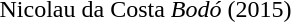<table>
<tr>
<td>Nicolau da Costa <em>Bodó</em></td>
<td>(2015)</td>
</tr>
</table>
